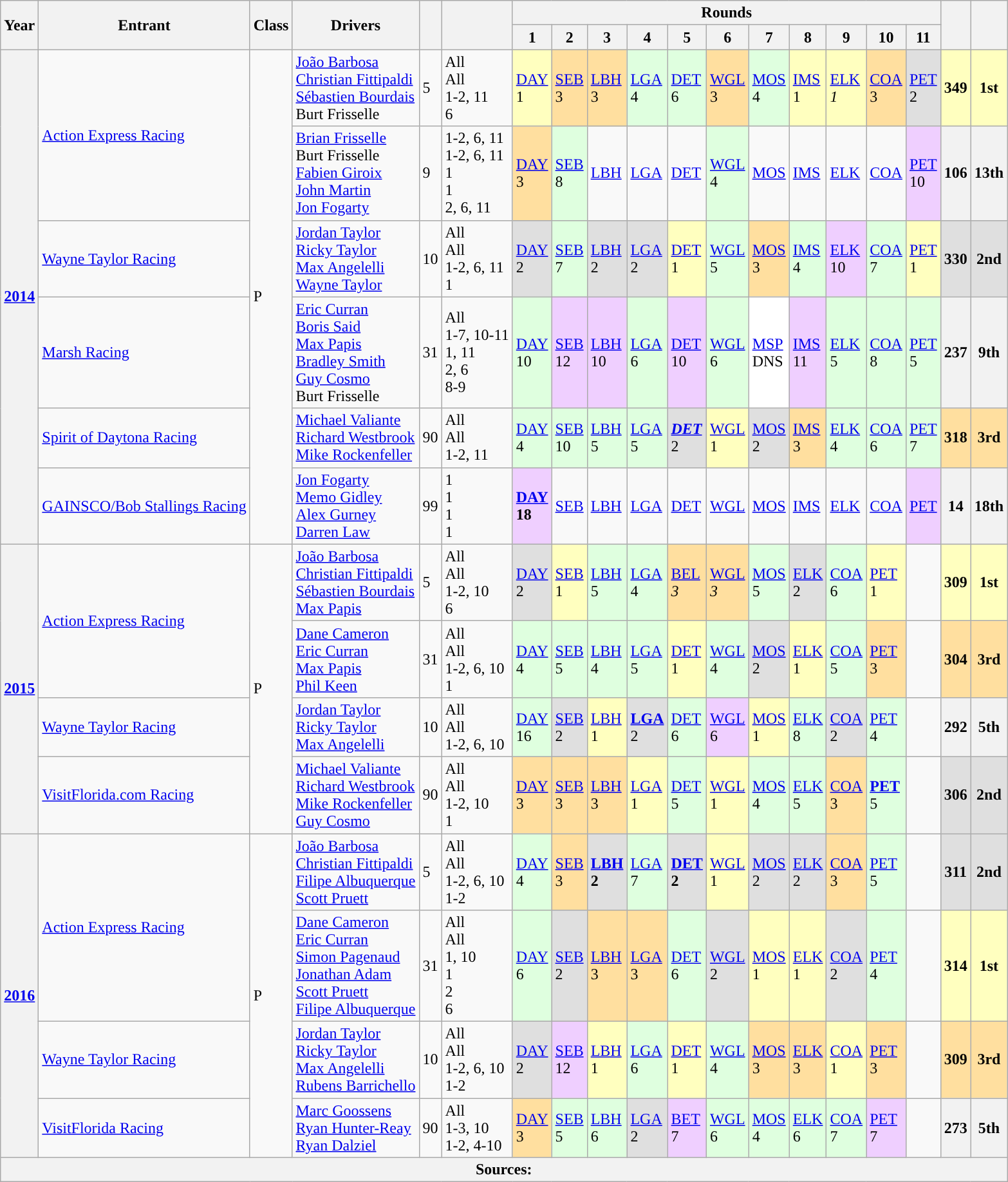<table class="wikitable">
<tr>
<th rowspan="2">Year</th>
<th rowspan="2">Entrant</th>
<th rowspan="2">Class</th>
<th rowspan="2">Drivers</th>
<th rowspan="2"></th>
<th rowspan="2"></th>
<th colspan="11">Rounds</th>
<th rowspan="2"></th>
<th rowspan="2"></th>
</tr>
<tr>
<th>1</th>
<th>2</th>
<th>3</th>
<th>4</th>
<th>5</th>
<th>6</th>
<th>7</th>
<th>8</th>
<th>9</th>
<th>10</th>
<th>11</th>
</tr>
<tr>
<th rowspan="6"><a href='#'>2014</a></th>
<td rowspan="2"> <a href='#'>Action Express Racing</a></td>
<td rowspan="6">P</td>
<td> <a href='#'>João Barbosa</a><br> <a href='#'>Christian Fittipaldi</a><br> <a href='#'>Sébastien Bourdais</a><br> Burt Frisselle</td>
<td>5</td>
<td>All<br>All<br>1-2, 11<br>6</td>
<td style="background:#FFFFBF;"><a href='#'>DAY</a><br>1</td>
<td style="background:#FFDF9F;"><a href='#'>SEB</a><br>3</td>
<td style="background:#ffdf9f;"><a href='#'>LBH</a><br>3</td>
<td style="background:#dfffdf;"><a href='#'>LGA</a><br>4</td>
<td style="background:#DFFFDF;"><a href='#'>DET</a><br>6</td>
<td style="background:#ffdf9f;"><a href='#'>WGL</a><br>3</td>
<td style="background:#dfffdf;"><a href='#'>MOS</a><br>4</td>
<td style="background:#ffffbf;"><a href='#'>IMS</a><br>1</td>
<td style="background:#ffffbf;"><a href='#'>ELK</a><br><em>1</em></td>
<td style="background:#ffdf9f;"><a href='#'>COA</a><br>3</td>
<td style="background:#DFDFDF;"><a href='#'>PET</a><br>2</td>
<th style="background:#ffffbf;">349</th>
<th style="background:#ffffbf;">1st</th>
</tr>
<tr>
<td> <a href='#'>Brian Frisselle</a><br> Burt Frisselle<br> <a href='#'>Fabien Giroix</a><br> <a href='#'>John Martin</a><br> <a href='#'>Jon Fogarty</a></td>
<td>9</td>
<td>1-2, 6, 11<br>1-2, 6, 11<br>1<br>1<br>2, 6, 11</td>
<td style="background:#FFDF9F;"><a href='#'>DAY</a><br>3</td>
<td style="background:#DFFFDF;"><a href='#'>SEB</a><br>8</td>
<td><a href='#'>LBH</a></td>
<td><a href='#'>LGA</a></td>
<td><a href='#'>DET</a></td>
<td style="background:#DFFFDF;"><a href='#'>WGL</a><br>4</td>
<td><a href='#'>MOS</a></td>
<td><a href='#'>IMS</a></td>
<td><a href='#'>ELK</a></td>
<td><a href='#'>COA</a></td>
<td style="background:#EFCFFF;"><a href='#'>PET</a><br>10</td>
<th>106</th>
<th>13th</th>
</tr>
<tr>
<td> <a href='#'>Wayne Taylor Racing</a></td>
<td> <a href='#'>Jordan Taylor</a><br> <a href='#'>Ricky Taylor</a><br> <a href='#'>Max Angelelli</a><br> <a href='#'>Wayne Taylor</a></td>
<td>10</td>
<td>All<br>All<br>1-2, 6, 11<br>1</td>
<td style="background:#dfdfdf;"><a href='#'>DAY</a><br>2</td>
<td style="background:#dfffdf;"><a href='#'>SEB</a><br>7</td>
<td style="background:#dfdfdf;"><a href='#'>LBH</a><br>2</td>
<td style="background:#dfdfdf;"><a href='#'>LGA</a><br>2</td>
<td style="background:#ffffbf;"><a href='#'>DET</a><br>1</td>
<td style="background:#dfffdf;"><a href='#'>WGL</a><br>5</td>
<td style="background:#ffdf9f;"><a href='#'>MOS</a><br>3</td>
<td style="background:#dfffdf;"><a href='#'>IMS</a><br>4</td>
<td style="background:#efcfff;"><a href='#'>ELK</a><br>10</td>
<td style="background:#dfffdf;"><a href='#'>COA</a><br>7</td>
<td style="background:#ffffbf;"><a href='#'>PET</a><br>1</td>
<th style="background:#dfdfdf;">330</th>
<th style="background:#dfdfdf;">2nd</th>
</tr>
<tr>
<td> <a href='#'>Marsh Racing</a></td>
<td> <a href='#'>Eric Curran</a><br> <a href='#'>Boris Said</a><br> <a href='#'>Max Papis</a><br> <a href='#'>Bradley Smith</a><br> <a href='#'>Guy Cosmo</a><br> Burt Frisselle</td>
<td>31</td>
<td>All<br>1-7, 10-11<br>1, 11<br>2, 6<br>8-9</td>
<td style="background:#dfffdf;"><a href='#'>DAY</a><br>10</td>
<td style="background:#efcfff;"><a href='#'>SEB</a><br>12</td>
<td style="background:#efcfff;"><a href='#'>LBH</a><br>10</td>
<td style="background:#dfffdf;"><a href='#'>LGA</a><br>6</td>
<td style="background:#efcfff;"><a href='#'>DET</a><br>10</td>
<td style="background:#dfffdf;"><a href='#'>WGL</a><br>6</td>
<td style="background:#ffffff;"><a href='#'>MSP</a><br>DNS</td>
<td style="background:#efcfff;"><a href='#'>IMS</a><br>11</td>
<td style="background:#dfffdf;"><a href='#'>ELK</a><br>5</td>
<td style="background:#dfffdf;"><a href='#'>COA</a><br>8</td>
<td style="background:#dfffdf;"><a href='#'>PET</a><br>5</td>
<th>237</th>
<th>9th</th>
</tr>
<tr>
<td> <a href='#'>Spirit of Daytona Racing</a></td>
<td> <a href='#'>Michael Valiante</a><br> <a href='#'>Richard Westbrook</a><br> <a href='#'>Mike Rockenfeller</a></td>
<td>90</td>
<td>All<br>All<br>1-2, 11</td>
<td style="background:#DFFFDF;"><a href='#'>DAY</a><br>4</td>
<td style="background:#DFFFDF;"><a href='#'>SEB</a><br>10</td>
<td style="background:#DFFFDF;"><a href='#'>LBH</a><br>5</td>
<td style="background:#DFFFDF;"><a href='#'>LGA</a><br>5</td>
<td style="background:#DFDFDF;"><strong><em><a href='#'>DET</a></em></strong><br>2</td>
<td style="background:#FFFFBF;"><a href='#'>WGL</a><br>1</td>
<td style="background:#DFDFDF;"><a href='#'>MOS</a><br>2</td>
<td style="background:#FFDF9F;"><a href='#'>IMS</a><br>3</td>
<td style="background:#DFFFDF;"><a href='#'>ELK</a><br>4</td>
<td style="background:#DFFFDF;"><a href='#'>COA</a><br>6</td>
<td style="background:#DFFFDF;"><a href='#'>PET</a><br>7</td>
<th style="background:#FFDF9F;">318</th>
<th style="background:#FFDF9F;">3rd</th>
</tr>
<tr>
<td> <a href='#'>GAINSCO/Bob Stallings Racing</a></td>
<td> <a href='#'>Jon Fogarty</a><br> <a href='#'>Memo Gidley</a><br> <a href='#'>Alex Gurney</a><br> <a href='#'>Darren Law</a></td>
<td>99</td>
<td>1<br>1<br>1<br>1</td>
<td style="background:#EFCFFF;"><strong><a href='#'>DAY</a><br>18</strong></td>
<td><a href='#'>SEB</a></td>
<td><a href='#'>LBH</a></td>
<td><a href='#'>LGA</a></td>
<td><a href='#'>DET</a></td>
<td><a href='#'>WGL</a></td>
<td><a href='#'>MOS</a></td>
<td><a href='#'>IMS</a></td>
<td><a href='#'>ELK</a></td>
<td><a href='#'>COA</a></td>
<td style="background:#EFCFFF;"><a href='#'>PET</a><br></td>
<th>14</th>
<th>18th</th>
</tr>
<tr>
<th rowspan="4"><a href='#'>2015</a></th>
<td rowspan="2"> <a href='#'>Action Express Racing</a></td>
<td rowspan="4">P</td>
<td> <a href='#'>João Barbosa</a><br> <a href='#'>Christian Fittipaldi</a><br> <a href='#'>Sébastien Bourdais</a><br> <a href='#'>Max Papis</a></td>
<td>5</td>
<td>All<br>All<br>1-2, 10<br>6</td>
<td style="background:#DFDFDF;"><a href='#'>DAY</a><br>2</td>
<td style="background:#FFFFBF;"><a href='#'>SEB</a><br>1</td>
<td style="background:#dfffdf;"><a href='#'>LBH</a><br>5</td>
<td style="background:#dfffdf;"><a href='#'>LGA</a><br>4</td>
<td style="background:#ffdf9f;"><a href='#'>BEL</a><br><em>3</em></td>
<td style="background:#ffdf9f;"><a href='#'>WGL</a><br><em>3</em></td>
<td style="background:#dfffdf;"><a href='#'>MOS</a><br>5</td>
<td style="background:#dfdfdf;"><a href='#'>ELK</a><br>2</td>
<td style="background:#DFFFDF;"><a href='#'>COA</a><br>6</td>
<td style="background:#FFFFBF;"><a href='#'>PET</a><br>1</td>
<td></td>
<th style="background:#FFFFBF;”">309</th>
<th style="background:#FFFFBF;”">1st</th>
</tr>
<tr>
<td> <a href='#'>Dane Cameron</a><br> <a href='#'>Eric Curran</a><br> <a href='#'>Max Papis</a><br> <a href='#'>Phil Keen</a></td>
<td>31</td>
<td>All<br>All<br>1-2, 6, 10<br>1</td>
<td style="background:#dfffdf;"><a href='#'>DAY</a><br>4</td>
<td style="background:#dfffdf;"><a href='#'>SEB</a><br>5</td>
<td style="background:#dfffdf;"><a href='#'>LBH</a><br>4</td>
<td style="background:#dfffdf;"><a href='#'>LGA</a><br>5</td>
<td style="background:#FFFFBF;"><a href='#'>DET</a><br>1</td>
<td style="background:#dfffdf;"><a href='#'>WGL</a><br>4</td>
<td style="background:#dfdfdf;"><a href='#'>MOS</a><br>2</td>
<td style="background:#FFFFBF;"><a href='#'>ELK</a><br>1</td>
<td style="background:#DFFFDF;"><a href='#'>COA</a><br>5</td>
<td style="background:#FFDF9F;"><a href='#'>PET</a><br>3</td>
<td></td>
<th style="background:#FFDF9F;”">304</th>
<th style="background:#FFDF9F;”">3rd</th>
</tr>
<tr>
<td> <a href='#'>Wayne Taylor Racing</a></td>
<td> <a href='#'>Jordan Taylor</a><br> <a href='#'>Ricky Taylor</a><br> <a href='#'>Max Angelelli</a></td>
<td>10</td>
<td>All<br>All<br>1-2, 6, 10</td>
<td style="background:#dfffdf;"><a href='#'>DAY</a><br>16</td>
<td style="background:#dfdfdf;"><a href='#'>SEB</a><br>2</td>
<td style="background:#ffffbf;"><a href='#'>LBH</a><br>1</td>
<td style="background:#dfdfdf;"><strong><a href='#'>LGA</a></strong><br>2</td>
<td style="background:#dfffdf;"><a href='#'>DET</a><br>6</td>
<td style="background:#efcfff;"><a href='#'>WGL</a><br>6</td>
<td style="background:#ffffbf;"><a href='#'>MOS</a><br>1</td>
<td style="background:#dfffdf;"><a href='#'>ELK</a><br>8</td>
<td style="background:#dfdfdf;"><a href='#'>COA</a><br>2</td>
<td style="background:#dfffdf;"><a href='#'>PET</a><br>4</td>
<td></td>
<th>292</th>
<th>5th</th>
</tr>
<tr>
<td> <a href='#'>VisitFlorida.com Racing</a></td>
<td> <a href='#'>Michael Valiante</a><br> <a href='#'>Richard Westbrook</a><br> <a href='#'>Mike Rockenfeller</a><br> <a href='#'>Guy Cosmo</a></td>
<td>90</td>
<td>All<br>All<br>1-2, 10<br>1</td>
<td style="background:#FFDF9F;"><a href='#'>DAY</a><br>3</td>
<td style="background:#FFDF9F;"><a href='#'>SEB</a><br>3</td>
<td style="background:#FFDF9F;"><a href='#'>LBH</a><br>3</td>
<td style="background:#FFFFBF;"><a href='#'>LGA</a><br>1</td>
<td style="background:#DFFFDF;"><a href='#'>DET</a><br>5</td>
<td style="background:#FFFFBF;"><a href='#'>WGL</a><br>1</td>
<td style="background:#DFFFDF;"><a href='#'>MOS</a><br>4</td>
<td style="background:#DFFFDF;"><a href='#'>ELK</a><br>5</td>
<td style="background:#FFDF9F;"><a href='#'>COA</a><br>3</td>
<td style="background:#DFFFDF;"><strong><a href='#'>PET</a></strong><br>5</td>
<td></td>
<th style="background:#DFDFDF;”">306</th>
<th style="background:#DFDFDF;”">2nd</th>
</tr>
<tr>
<th rowspan="4"><a href='#'>2016</a></th>
<td rowspan="2"> <a href='#'>Action Express Racing</a></td>
<td rowspan="4">P</td>
<td> <a href='#'>João Barbosa</a><br> <a href='#'>Christian Fittipaldi</a><br> <a href='#'>Filipe Albuquerque</a><br> <a href='#'>Scott Pruett</a></td>
<td>5</td>
<td>All<br>All<br>1-2, 6, 10<br>1-2</td>
<td style="background:#dfffdf;"><a href='#'>DAY</a><br>4</td>
<td style="background:#ffdf9f;"><a href='#'>SEB</a><br>3</td>
<td style="background:#dfdfdf;"><strong><a href='#'>LBH</a><br>2</strong></td>
<td style="background:#dfffdf;"><a href='#'>LGA</a><br>7</td>
<td style="background:#dfdfdf;"><strong><a href='#'>DET</a><br>2</strong></td>
<td style="background:#ffffbf;"><a href='#'>WGL</a><br>1</td>
<td style="background:#dfdfdf;"><a href='#'>MOS</a><br>2</td>
<td style="background:#dfdfdf;"><a href='#'>ELK</a><br>2</td>
<td style="background:#ffdf9f;"><a href='#'>COA</a><br>3</td>
<td style="background:#dfffdf;"><a href='#'>PET</a><br>5</td>
<td></td>
<th style="background:#DFDFDF;”">311</th>
<th style="background:#DFDFDF;”">2nd</th>
</tr>
<tr>
<td> <a href='#'>Dane Cameron</a><br> <a href='#'>Eric Curran</a><br> <a href='#'>Simon Pagenaud</a><br> <a href='#'>Jonathan Adam</a><br> <a href='#'>Scott Pruett</a><br> <a href='#'>Filipe Albuquerque</a></td>
<td>31</td>
<td>All<br>All<br>1, 10<br>1<br>2<br>6</td>
<td style="background:#dfffdf;"><a href='#'>DAY</a><br>6</td>
<td style="background:#dfdfdf;"><a href='#'>SEB</a><br>2</td>
<td style="background:#ffdf9f;"><a href='#'>LBH</a><br>3</td>
<td style="background:#ffdf9f;"><a href='#'>LGA</a><br>3</td>
<td style="background:#dfffdf;"><a href='#'>DET</a><br>6</td>
<td style="background:#dfdfdf;"><a href='#'>WGL</a><br>2</td>
<td style="background:#ffffbf;"><a href='#'>MOS</a><br>1</td>
<td style="background:#ffffbf;"><a href='#'>ELK</a><br>1</td>
<td style="background:#dfdfdf;"><a href='#'>COA</a><br>2</td>
<td style="background:#dfffdf;"><a href='#'>PET</a><br>4</td>
<td></td>
<th style="background:#FFFFBF;”">314</th>
<th style="background:#FFFFBF;”">1st</th>
</tr>
<tr>
<td> <a href='#'>Wayne Taylor Racing</a></td>
<td> <a href='#'>Jordan Taylor</a><br> <a href='#'>Ricky Taylor</a><br> <a href='#'>Max Angelelli</a><br> <a href='#'>Rubens Barrichello</a></td>
<td>10</td>
<td>All<br>All<br>1-2, 6, 10<br>1-2</td>
<td style="background:#dfdfdf;"><a href='#'>DAY</a><br>2</td>
<td style="background:#efcfff;"><a href='#'>SEB</a><br>12</td>
<td style="background:#ffffbf;"><a href='#'>LBH</a><br>1</td>
<td style="background:#dfffdf;"><a href='#'>LGA</a><br>6</td>
<td style="background:#ffffbf;"><a href='#'>DET</a><br>1</td>
<td style="background:#dfffdf;"><a href='#'>WGL</a><br>4</td>
<td style="background:#ffdf9f;"><a href='#'>MOS</a><br>3</td>
<td style="background:#ffdf9f;"><a href='#'>ELK</a><br>3</td>
<td style="background:#ffffbf;"><a href='#'>COA</a><br>1</td>
<td style="background:#ffdf9f;"><a href='#'>PET</a><br>3</td>
<td></td>
<th style="background:#FFDF9F;”">309</th>
<th style="background:#FFDF9F;”">3rd</th>
</tr>
<tr>
<td> <a href='#'>VisitFlorida Racing</a></td>
<td> <a href='#'>Marc Goossens</a><br> <a href='#'>Ryan Hunter-Reay</a><br> <a href='#'>Ryan Dalziel</a></td>
<td>90</td>
<td>All<br>1-3, 10<br>1-2, 4-10</td>
<td style="background:#ffdf9f;"><a href='#'>DAY</a><br>3</td>
<td style="background:#dfffdf;"><a href='#'>SEB</a><br>5</td>
<td style="background:#dfffdf;"><a href='#'>LBH</a><br>6</td>
<td style="background:#dfdfdf;"><a href='#'>LGA</a><br>2</td>
<td style="background:#efcfff;"><a href='#'>BET</a><br>7</td>
<td style="background:#dfffdf;"><a href='#'>WGL</a><br>6</td>
<td style="background:#dfffdf;"><a href='#'>MOS</a><br>4</td>
<td style="background:#dfffdf;"><a href='#'>ELK</a><br>6</td>
<td style="background:#dfffdf;"><a href='#'>COA</a><br>7</td>
<td style="background:#efcfff;"><a href='#'>PET</a><br>7</td>
<td></td>
<th>273</th>
<th>5th</th>
</tr>
<tr>
<th colspan="19">Sources:</th>
</tr>
</table>
